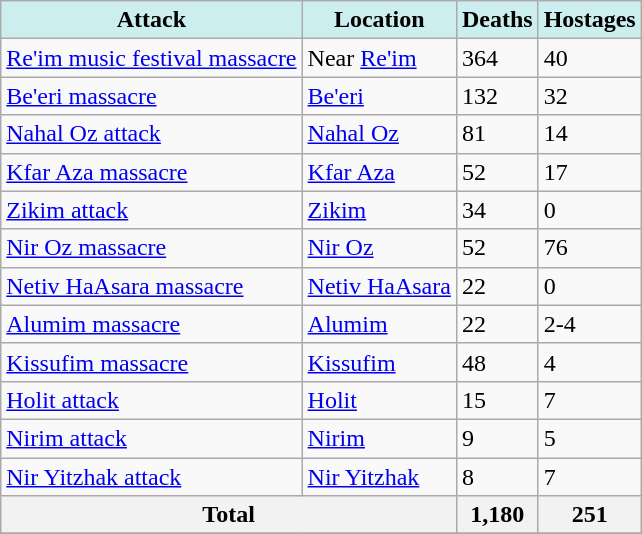<table class="wikitable">
<tr>
<th style="background:#CCEEEE">Attack</th>
<th style="background:#CCEEEE">Location</th>
<th style="background:#CCEEEE">Deaths</th>
<th style="background:#CCEEEE">Hostages</th>
</tr>
<tr>
<td><a href='#'>Re'im music festival massacre</a></td>
<td> Near <a href='#'>Re'im</a></td>
<td>364</td>
<td>40</td>
</tr>
<tr>
<td><a href='#'>Be'eri massacre</a></td>
<td> <a href='#'>Be'eri</a></td>
<td>132</td>
<td>32</td>
</tr>
<tr>
<td><a href='#'>Nahal Oz attack</a></td>
<td> <a href='#'>Nahal Oz</a></td>
<td>81</td>
<td>14</td>
</tr>
<tr>
<td><a href='#'>Kfar Aza massacre</a></td>
<td> <a href='#'>Kfar Aza</a></td>
<td>52</td>
<td>17</td>
</tr>
<tr>
<td><a href='#'>Zikim attack</a></td>
<td> <a href='#'>Zikim</a></td>
<td>34</td>
<td>0</td>
</tr>
<tr>
<td><a href='#'>Nir Oz massacre</a></td>
<td> <a href='#'>Nir Oz</a></td>
<td>52</td>
<td>76</td>
</tr>
<tr>
<td><a href='#'>Netiv HaAsara massacre</a></td>
<td> <a href='#'>Netiv HaAsara</a></td>
<td>22</td>
<td>0</td>
</tr>
<tr>
<td><a href='#'>Alumim massacre</a></td>
<td> <a href='#'>Alumim</a></td>
<td>22</td>
<td>2-4</td>
</tr>
<tr>
<td><a href='#'>Kissufim massacre</a></td>
<td> <a href='#'>Kissufim</a></td>
<td>48</td>
<td>4</td>
</tr>
<tr>
<td><a href='#'>Holit attack</a></td>
<td> <a href='#'>Holit</a></td>
<td>15</td>
<td>7</td>
</tr>
<tr>
<td><a href='#'>Nirim attack</a></td>
<td> <a href='#'>Nirim</a></td>
<td>9</td>
<td>5</td>
</tr>
<tr>
<td><a href='#'>Nir Yitzhak attack</a></td>
<td> <a href='#'>Nir Yitzhak</a></td>
<td>8</td>
<td>7</td>
</tr>
<tr>
<th colspan="2">Total</th>
<th>1,180</th>
<th>251</th>
</tr>
<tr>
</tr>
</table>
